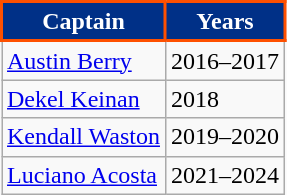<table class="wikitable">
<tr>
<th scope="col" style="background:#003087;color:#FFFFFF;border:2px solid #FE5000">Captain</th>
<th scope="col" style="background:#003087;color:#FFFFFF;border:2px solid #FE5000">Years</th>
</tr>
<tr>
<td> <a href='#'>Austin Berry</a></td>
<td>2016–2017</td>
</tr>
<tr>
<td> <a href='#'>Dekel Keinan</a></td>
<td>2018</td>
</tr>
<tr>
<td> <a href='#'>Kendall Waston</a></td>
<td>2019–2020</td>
</tr>
<tr>
<td> <a href='#'>Luciano Acosta</a></td>
<td>2021–2024</td>
</tr>
</table>
